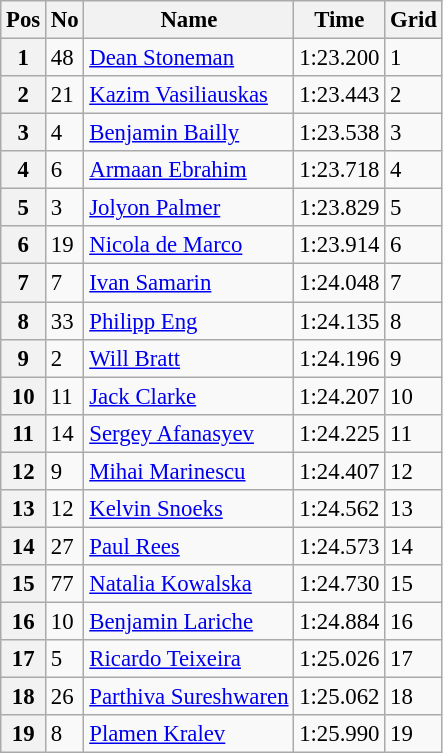<table class="wikitable" style="font-size: 95%">
<tr>
<th>Pos</th>
<th>No</th>
<th>Name</th>
<th>Time</th>
<th>Grid</th>
</tr>
<tr>
<th>1</th>
<td>48</td>
<td> <a href='#'>Dean Stoneman</a></td>
<td>1:23.200</td>
<td>1</td>
</tr>
<tr>
<th>2</th>
<td>21</td>
<td> <a href='#'>Kazim Vasiliauskas</a></td>
<td>1:23.443</td>
<td>2</td>
</tr>
<tr>
<th>3</th>
<td>4</td>
<td> <a href='#'>Benjamin Bailly</a></td>
<td>1:23.538</td>
<td>3</td>
</tr>
<tr>
<th>4</th>
<td>6</td>
<td> <a href='#'>Armaan Ebrahim</a></td>
<td>1:23.718</td>
<td>4</td>
</tr>
<tr>
<th>5</th>
<td>3</td>
<td> <a href='#'>Jolyon Palmer</a></td>
<td>1:23.829</td>
<td>5</td>
</tr>
<tr>
<th>6</th>
<td>19</td>
<td> <a href='#'>Nicola de Marco</a></td>
<td>1:23.914</td>
<td>6</td>
</tr>
<tr>
<th>7</th>
<td>7</td>
<td> <a href='#'>Ivan Samarin</a></td>
<td>1:24.048</td>
<td>7</td>
</tr>
<tr>
<th>8</th>
<td>33</td>
<td> <a href='#'>Philipp Eng</a></td>
<td>1:24.135</td>
<td>8</td>
</tr>
<tr>
<th>9</th>
<td>2</td>
<td> <a href='#'>Will Bratt</a></td>
<td>1:24.196</td>
<td>9</td>
</tr>
<tr>
<th>10</th>
<td>11</td>
<td> <a href='#'>Jack Clarke</a></td>
<td>1:24.207</td>
<td>10</td>
</tr>
<tr>
<th>11</th>
<td>14</td>
<td> <a href='#'>Sergey Afanasyev</a></td>
<td>1:24.225</td>
<td>11</td>
</tr>
<tr>
<th>12</th>
<td>9</td>
<td> <a href='#'>Mihai Marinescu</a></td>
<td>1:24.407</td>
<td>12</td>
</tr>
<tr>
<th>13</th>
<td>12</td>
<td> <a href='#'>Kelvin Snoeks</a></td>
<td>1:24.562</td>
<td>13</td>
</tr>
<tr>
<th>14</th>
<td>27</td>
<td> <a href='#'>Paul Rees</a></td>
<td>1:24.573</td>
<td>14</td>
</tr>
<tr>
<th>15</th>
<td>77</td>
<td> <a href='#'>Natalia Kowalska</a></td>
<td>1:24.730</td>
<td>15</td>
</tr>
<tr>
<th>16</th>
<td>10</td>
<td> <a href='#'>Benjamin Lariche</a></td>
<td>1:24.884</td>
<td>16</td>
</tr>
<tr>
<th>17</th>
<td>5</td>
<td> <a href='#'>Ricardo Teixeira</a></td>
<td>1:25.026</td>
<td>17</td>
</tr>
<tr>
<th>18</th>
<td>26</td>
<td> <a href='#'>Parthiva Sureshwaren</a></td>
<td>1:25.062</td>
<td>18</td>
</tr>
<tr>
<th>19</th>
<td>8</td>
<td> <a href='#'>Plamen Kralev</a></td>
<td>1:25.990</td>
<td>19</td>
</tr>
</table>
